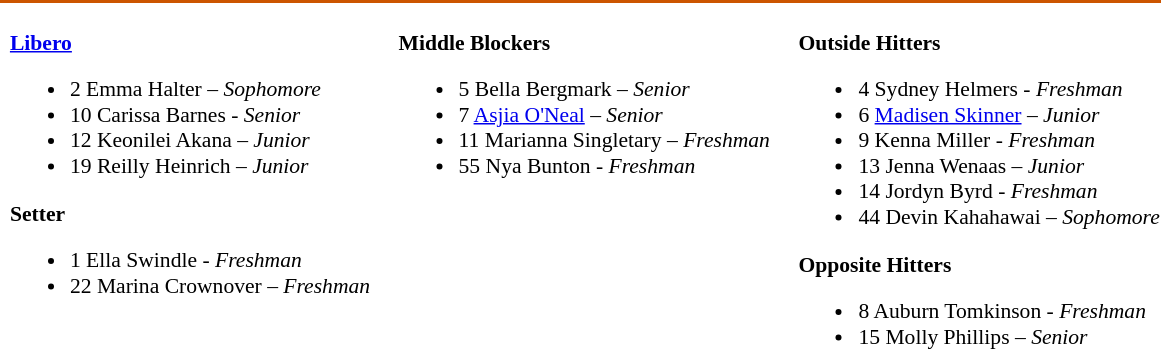<table class="toccolours" style="border-collapse:collapse; font-size:90%;">
<tr>
<td colspan="7" style=background:#CC5500;color:#FFFFFF; border: 2px solid #FFFFFF;></td>
</tr>
<tr>
</tr>
<tr>
<td width="03"> </td>
<td valign="top"><br><strong><a href='#'>Libero</a></strong><ul><li>2 Emma Halter – <em>Sophomore</em></li><li>10 Carissa Barnes - <em> Senior</em></li><li>12 Keonilei Akana – <em>Junior</em></li><li>19 Reilly Heinrich – <em>Junior</em></li></ul><strong>Setter</strong><ul><li>1 Ella Swindle - <em>Freshman</em></li><li>22 Marina Crownover – <em> Freshman</em></li></ul></td>
<td width="15"> </td>
<td valign="top"><br><strong>Middle Blockers</strong><ul><li>5 Bella Bergmark – <em>Senior</em></li><li>7 <a href='#'>Asjia O'Neal</a> – <em> Senior</em></li><li>11 Marianna Singletary – <em> Freshman</em></li><li>55 Nya Bunton - <em>Freshman</em></li></ul></td>
<td width="15"> </td>
<td valign="top"><br><strong>Outside Hitters</strong><ul><li>4 Sydney Helmers - <em>Freshman</em></li><li>6 <a href='#'>Madisen Skinner</a> – <em>Junior</em></li><li>9 Kenna Miller - <em> Freshman</em></li><li>13 Jenna Wenaas – <em>Junior</em></li><li>14 Jordyn Byrd - <em>Freshman</em></li><li>44 Devin Kahahawai – <em>Sophomore</em></li></ul><strong>Opposite Hitters</strong><ul><li>8 Auburn Tomkinson - <em>Freshman</em></li><li>15 Molly Phillips – <em>Senior</em></li></ul></td>
</tr>
</table>
